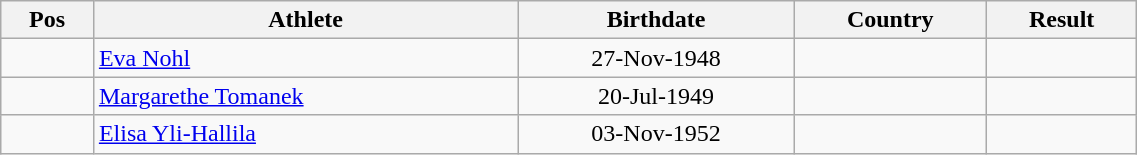<table class="wikitable"  style="text-align:center; width:60%;">
<tr>
<th>Pos</th>
<th>Athlete</th>
<th>Birthdate</th>
<th>Country</th>
<th>Result</th>
</tr>
<tr>
<td align=center></td>
<td align=left><a href='#'>Eva Nohl</a></td>
<td>27-Nov-1948</td>
<td align=left></td>
<td></td>
</tr>
<tr>
<td align=center></td>
<td align=left><a href='#'>Margarethe Tomanek</a></td>
<td>20-Jul-1949</td>
<td align=left></td>
<td></td>
</tr>
<tr>
<td align=center></td>
<td align=left><a href='#'>Elisa Yli-Hallila</a></td>
<td>03-Nov-1952</td>
<td align=left></td>
<td></td>
</tr>
</table>
